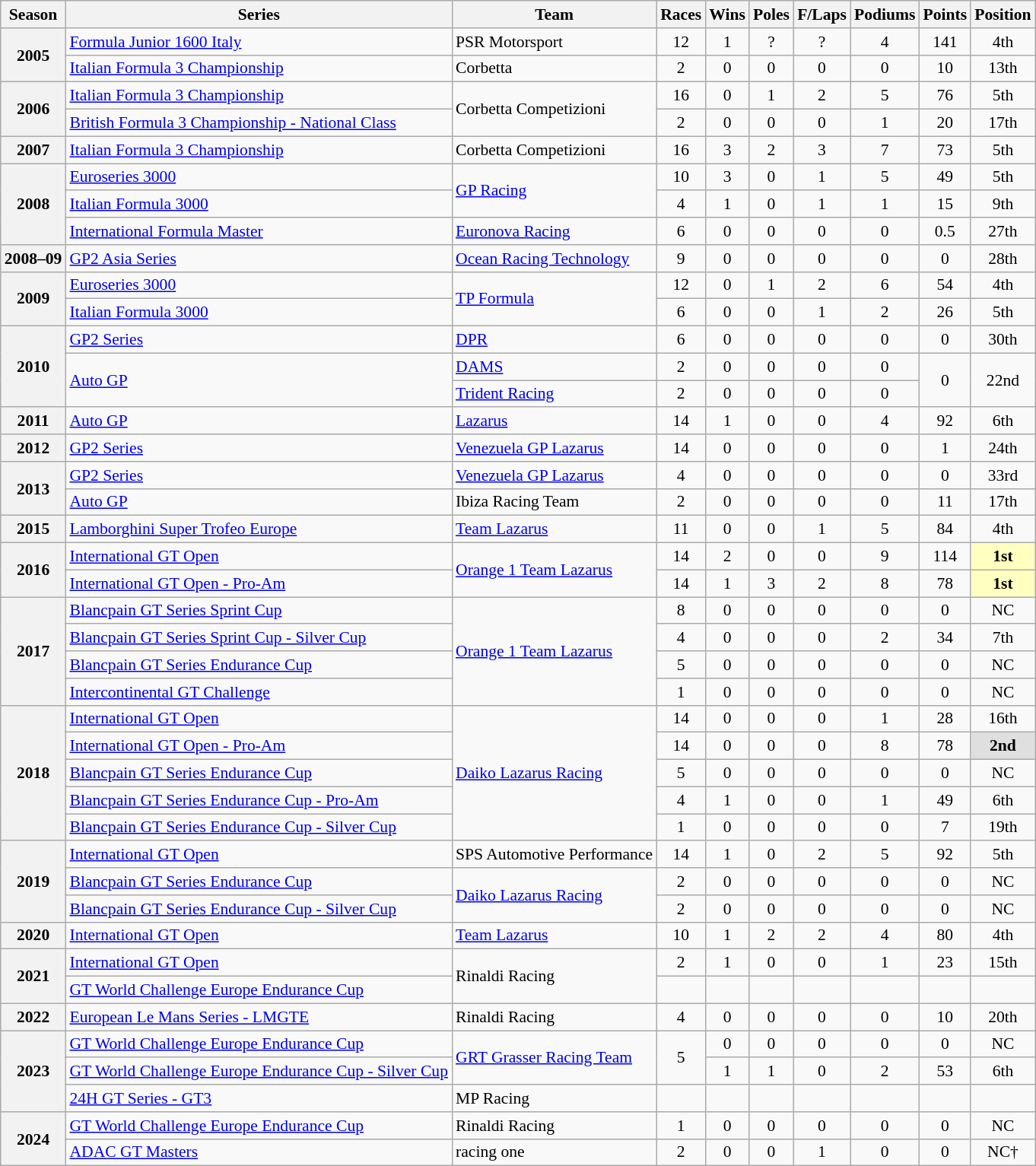<table class="wikitable" style="font-size: 90%; text-align:center">
<tr>
<th>Season</th>
<th>Series</th>
<th>Team</th>
<th>Races</th>
<th>Wins</th>
<th>Poles</th>
<th>F/Laps</th>
<th>Podiums</th>
<th>Points</th>
<th>Position</th>
</tr>
<tr>
<th rowspan=2>2005</th>
<td align=left><a href='#'>Formula Junior 1600 Italy</a></td>
<td align=left>PSR Motorsport</td>
<td>12</td>
<td>1</td>
<td>?</td>
<td>?</td>
<td>4</td>
<td>141</td>
<td>4th</td>
</tr>
<tr>
<td align=left><a href='#'>Italian Formula 3 Championship</a></td>
<td align=left>Corbetta</td>
<td>2</td>
<td>0</td>
<td>0</td>
<td>0</td>
<td>0</td>
<td>10</td>
<td>13th</td>
</tr>
<tr>
<th rowspan=2>2006</th>
<td align=left><a href='#'>Italian Formula 3 Championship</a></td>
<td align=left rowspan=2>Corbetta Competizioni</td>
<td>16</td>
<td>0</td>
<td>1</td>
<td>2</td>
<td>5</td>
<td>76</td>
<td>5th</td>
</tr>
<tr>
<td align=left><a href='#'>British Formula 3 Championship - National Class</a></td>
<td>2</td>
<td>0</td>
<td>0</td>
<td>0</td>
<td>1</td>
<td>20</td>
<td>17th</td>
</tr>
<tr>
<th>2007</th>
<td align=left><a href='#'>Italian Formula 3 Championship</a></td>
<td align=left>Corbetta Competizioni</td>
<td>16</td>
<td>3</td>
<td>2</td>
<td>3</td>
<td>7</td>
<td>73</td>
<td>5th</td>
</tr>
<tr>
<th rowspan=3>2008</th>
<td align=left><a href='#'>Euroseries 3000</a></td>
<td align=left rowspan=2><a href='#'>GP Racing</a></td>
<td>10</td>
<td>3</td>
<td>0</td>
<td>1</td>
<td>5</td>
<td>49</td>
<td>5th</td>
</tr>
<tr>
<td align=left><a href='#'>Italian Formula 3000</a></td>
<td>4</td>
<td>1</td>
<td>0</td>
<td>1</td>
<td>1</td>
<td>15</td>
<td>9th</td>
</tr>
<tr>
<td align=left><a href='#'>International Formula Master</a></td>
<td align=left><a href='#'>Euronova Racing</a></td>
<td>6</td>
<td>0</td>
<td>0</td>
<td>0</td>
<td>0</td>
<td>0.5</td>
<td>27th</td>
</tr>
<tr>
<th>2008–09</th>
<td align=left><a href='#'>GP2 Asia Series</a></td>
<td align=left><a href='#'>Ocean Racing Technology</a></td>
<td>9</td>
<td>0</td>
<td>0</td>
<td>0</td>
<td>0</td>
<td>0</td>
<td>28th</td>
</tr>
<tr>
<th rowspan=2>2009</th>
<td align=left><a href='#'>Euroseries 3000</a></td>
<td align=left rowspan=2><a href='#'>TP Formula</a></td>
<td>12</td>
<td>0</td>
<td>1</td>
<td>2</td>
<td>6</td>
<td>54</td>
<td>4th</td>
</tr>
<tr>
<td align=left><a href='#'>Italian Formula 3000</a></td>
<td>6</td>
<td>0</td>
<td>0</td>
<td>1</td>
<td>2</td>
<td>26</td>
<td>5th</td>
</tr>
<tr>
<th rowspan=3>2010</th>
<td align=left><a href='#'>GP2 Series</a></td>
<td align=left><a href='#'>DPR</a></td>
<td>6</td>
<td>0</td>
<td>0</td>
<td>0</td>
<td>0</td>
<td>0</td>
<td>30th</td>
</tr>
<tr>
<td align=left rowspan=2><a href='#'>Auto GP</a></td>
<td align=left><a href='#'>DAMS</a></td>
<td>2</td>
<td>0</td>
<td>0</td>
<td>0</td>
<td>0</td>
<td rowspan=2>0</td>
<td rowspan=2>22nd</td>
</tr>
<tr>
<td align=left><a href='#'>Trident Racing</a></td>
<td>2</td>
<td>0</td>
<td>0</td>
<td>0</td>
<td>0</td>
</tr>
<tr>
<th>2011</th>
<td align=left><a href='#'>Auto GP</a></td>
<td align=left><a href='#'>Lazarus</a></td>
<td>14</td>
<td>1</td>
<td>0</td>
<td>0</td>
<td>4</td>
<td>92</td>
<td>6th</td>
</tr>
<tr>
<th>2012</th>
<td align=left><a href='#'>GP2 Series</a></td>
<td align=left><a href='#'>Venezuela GP Lazarus</a></td>
<td>14</td>
<td>0</td>
<td>0</td>
<td>0</td>
<td>0</td>
<td>1</td>
<td>24th</td>
</tr>
<tr>
<th rowspan=2>2013</th>
<td align=left><a href='#'>GP2 Series</a></td>
<td align=left><a href='#'>Venezuela GP Lazarus</a></td>
<td>4</td>
<td>0</td>
<td>0</td>
<td>0</td>
<td>0</td>
<td>0</td>
<td>33rd</td>
</tr>
<tr>
<td align=left><a href='#'>Auto GP</a></td>
<td align=left>Ibiza Racing Team</td>
<td>2</td>
<td>0</td>
<td>0</td>
<td>0</td>
<td>0</td>
<td>11</td>
<td>17th</td>
</tr>
<tr>
<th>2015</th>
<td align=left><a href='#'>Lamborghini Super Trofeo Europe</a></td>
<td align=left><a href='#'>Team Lazarus</a></td>
<td>11</td>
<td>0</td>
<td>0</td>
<td>1</td>
<td>5</td>
<td>84</td>
<td>4th</td>
</tr>
<tr>
<th rowspan=2>2016</th>
<td align=left><a href='#'>International GT Open</a></td>
<td align=left rowspan=2><a href='#'>Orange 1 Team Lazarus</a></td>
<td>14</td>
<td>2</td>
<td>0</td>
<td>0</td>
<td>9</td>
<td>114</td>
<td style="background:#FFFFBF;"><strong>1st</strong></td>
</tr>
<tr>
<td align=left><a href='#'>International GT Open - Pro-Am</a></td>
<td>14</td>
<td>1</td>
<td>3</td>
<td>2</td>
<td>8</td>
<td>78</td>
<td style="background:#FFFFBF;"><strong>1st</strong></td>
</tr>
<tr>
<th rowspan=4>2017</th>
<td align=left><a href='#'>Blancpain GT Series Sprint Cup</a></td>
<td rowspan="4" align="left"><a href='#'>Orange 1 Team Lazarus</a></td>
<td>8</td>
<td>0</td>
<td>0</td>
<td>0</td>
<td>0</td>
<td>0</td>
<td>NC</td>
</tr>
<tr>
<td align=left><a href='#'>Blancpain GT Series Sprint Cup - Silver Cup</a></td>
<td>4</td>
<td>0</td>
<td>0</td>
<td>0</td>
<td>2</td>
<td>34</td>
<td>7th</td>
</tr>
<tr>
<td align=left><a href='#'>Blancpain GT Series Endurance Cup</a></td>
<td>5</td>
<td>0</td>
<td>0</td>
<td>0</td>
<td>0</td>
<td>0</td>
<td>NC</td>
</tr>
<tr>
<td align=left><a href='#'>Intercontinental GT Challenge</a></td>
<td>1</td>
<td>0</td>
<td>0</td>
<td>0</td>
<td>0</td>
<td>0</td>
<td>NC</td>
</tr>
<tr>
<th rowspan=5>2018</th>
<td align=left><a href='#'>International GT Open</a></td>
<td align=left rowspan=5><a href='#'>Daiko Lazarus Racing</a></td>
<td>14</td>
<td>0</td>
<td>0</td>
<td>0</td>
<td>1</td>
<td>28</td>
<td>16th</td>
</tr>
<tr>
<td align=left><a href='#'>International GT Open - Pro-Am</a></td>
<td>14</td>
<td>0</td>
<td>0</td>
<td>0</td>
<td>8</td>
<td>78</td>
<td style="background:#DFDFDF;"><strong>2nd</strong></td>
</tr>
<tr>
<td align=left><a href='#'>Blancpain GT Series Endurance Cup</a></td>
<td>5</td>
<td>0</td>
<td>0</td>
<td>0</td>
<td>0</td>
<td>0</td>
<td>NC</td>
</tr>
<tr>
<td align=left><a href='#'>Blancpain GT Series Endurance Cup - Pro-Am</a></td>
<td>4</td>
<td>1</td>
<td>0</td>
<td>0</td>
<td>1</td>
<td>49</td>
<td>6th</td>
</tr>
<tr>
<td align=left><a href='#'>Blancpain GT Series Endurance Cup - Silver Cup</a></td>
<td>1</td>
<td>0</td>
<td>0</td>
<td>0</td>
<td>0</td>
<td>7</td>
<td>19th</td>
</tr>
<tr>
<th rowspan=3>2019</th>
<td align=left><a href='#'>International GT Open</a></td>
<td align=left>SPS Automotive Performance</td>
<td>14</td>
<td>1</td>
<td>0</td>
<td>2</td>
<td>5</td>
<td>92</td>
<td>5th</td>
</tr>
<tr>
<td align=left><a href='#'>Blancpain GT Series Endurance Cup</a></td>
<td align=left rowspan=2><a href='#'>Daiko Lazarus Racing</a></td>
<td>2</td>
<td>0</td>
<td>0</td>
<td>0</td>
<td>0</td>
<td>0</td>
<td>NC</td>
</tr>
<tr>
<td align=left><a href='#'>Blancpain GT Series Endurance Cup - Silver Cup</a></td>
<td>2</td>
<td>0</td>
<td>0</td>
<td>0</td>
<td>0</td>
<td>0</td>
<td>NC</td>
</tr>
<tr>
<th>2020</th>
<td align=left><a href='#'>International GT Open</a></td>
<td align=left><a href='#'>Team Lazarus</a></td>
<td>10</td>
<td>1</td>
<td>2</td>
<td>2</td>
<td>4</td>
<td>80</td>
<td>4th</td>
</tr>
<tr>
<th rowspan="2">2021</th>
<td align=left><a href='#'>International GT Open</a></td>
<td rowspan="2" align="left">Rinaldi Racing</td>
<td>2</td>
<td>1</td>
<td>0</td>
<td>0</td>
<td>1</td>
<td>23</td>
<td>15th</td>
</tr>
<tr>
<td align=left><a href='#'>GT World Challenge Europe Endurance Cup</a></td>
<td></td>
<td></td>
<td></td>
<td></td>
<td></td>
<td></td>
<td></td>
</tr>
<tr>
<th>2022</th>
<td align=left><a href='#'>European Le Mans Series - LMGTE</a></td>
<td align=left>Rinaldi Racing</td>
<td>4</td>
<td>0</td>
<td>0</td>
<td>0</td>
<td>0</td>
<td>10</td>
<td>20th</td>
</tr>
<tr>
<th rowspan="3">2023</th>
<td align=left><a href='#'>GT World Challenge Europe Endurance Cup</a></td>
<td rowspan="2" align="left"><a href='#'>GRT Grasser Racing Team</a></td>
<td rowspan="2">5</td>
<td>0</td>
<td>0</td>
<td>0</td>
<td>0</td>
<td>0</td>
<td>NC</td>
</tr>
<tr>
<td><a href='#'>GT World Challenge Europe Endurance Cup - Silver Cup</a></td>
<td>1</td>
<td>1</td>
<td>0</td>
<td>2</td>
<td>53</td>
<td>6th</td>
</tr>
<tr>
<td align=left><a href='#'>24H GT Series - GT3</a></td>
<td align=left>MP Racing</td>
<td></td>
<td></td>
<td></td>
<td></td>
<td></td>
<td></td>
<td></td>
</tr>
<tr>
<th rowspan="2">2024</th>
<td align=left><a href='#'>GT World Challenge Europe Endurance Cup</a></td>
<td align=left>Rinaldi Racing</td>
<td>1</td>
<td>0</td>
<td>0</td>
<td>0</td>
<td>0</td>
<td>0</td>
<td>NC</td>
</tr>
<tr>
<td align=left><a href='#'>ADAC GT Masters</a></td>
<td align=left>racing one</td>
<td>2</td>
<td>0</td>
<td>0</td>
<td>1</td>
<td>0</td>
<td>0</td>
<td>NC†</td>
</tr>
</table>
